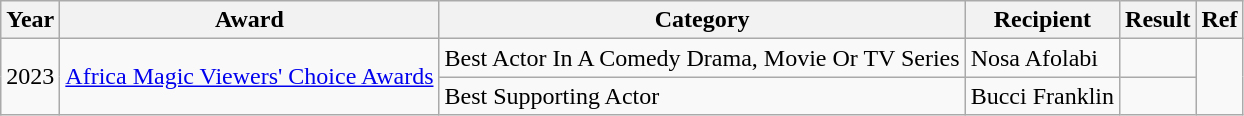<table class="wikitable">
<tr>
<th>Year</th>
<th>Award</th>
<th>Category</th>
<th>Recipient</th>
<th>Result</th>
<th>Ref</th>
</tr>
<tr>
<td rowspan="2">2023</td>
<td rowspan="2"><a href='#'>Africa Magic Viewers' Choice Awards</a></td>
<td>Best Actor In A Comedy Drama, Movie Or TV Series</td>
<td>Nosa Afolabi</td>
<td></td>
<td rowspan="2"></td>
</tr>
<tr>
<td>Best Supporting Actor</td>
<td>Bucci Franklin</td>
<td></td>
</tr>
</table>
